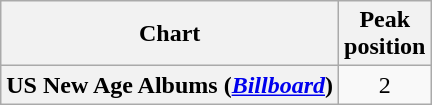<table class="wikitable plainrowheaders sortable" style="text-align:center;" border="1">
<tr>
<th scope="col">Chart</th>
<th scope="col">Peak<br>position</th>
</tr>
<tr>
<th scope="row">US New Age Albums (<em><a href='#'>Billboard</a></em>)</th>
<td>2</td>
</tr>
</table>
